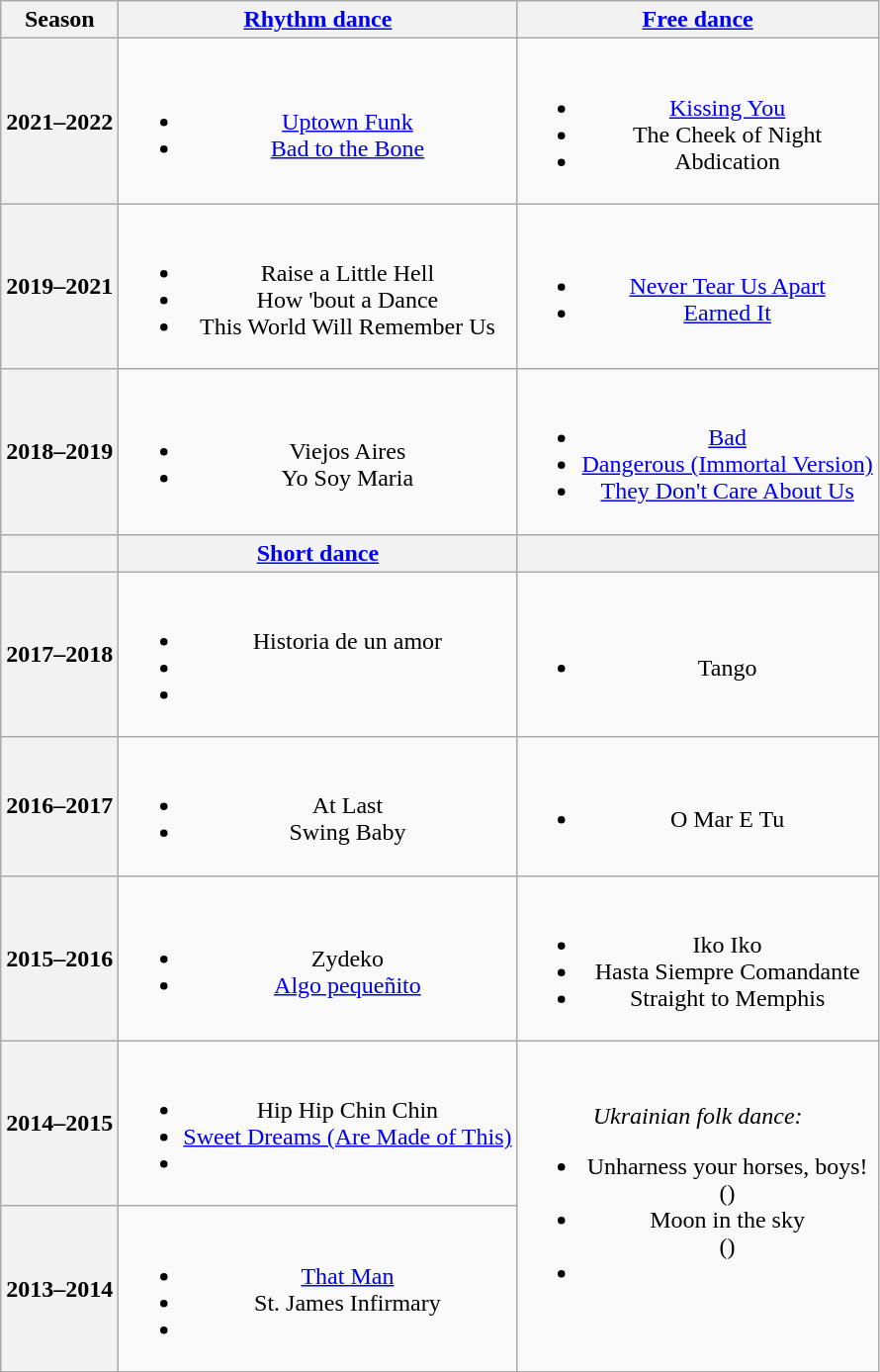<table class=wikitable style=text-align:center>
<tr>
<th>Season</th>
<th><a href='#'>Rhythm dance</a></th>
<th><a href='#'>Free dance</a></th>
</tr>
<tr>
<th>2021–2022 <br> </th>
<td><br><ul><li><a href='#'>Uptown Funk</a> <br> </li><li><a href='#'>Bad to the Bone</a> <br> </li></ul></td>
<td><br><ul><li><a href='#'>Kissing You</a> <br> </li><li>The Cheek of Night <br> </li><li>Abdication <br> </li></ul></td>
</tr>
<tr>
<th>2019–2021 <br> </th>
<td><br><ul><li> Raise a Little Hell <br></li><li> How 'bout a Dance <br></li><li> This World Will Remember Us <br></li></ul></td>
<td><br><ul><li><a href='#'>Never Tear Us Apart</a> <br> </li><li><a href='#'>Earned It</a> <br></li></ul></td>
</tr>
<tr>
<th>2018–2019 <br> </th>
<td><br><ul><li> Viejos Aires <br></li><li> Yo Soy Maria <br></li></ul></td>
<td><br><ul><li><a href='#'>Bad</a> <br></li><li><a href='#'>Dangerous (Immortal Version)</a> <br></li><li><a href='#'>They Don't Care About Us</a> <br></li></ul></td>
</tr>
<tr>
<th></th>
<th><a href='#'>Short dance</a></th>
<th></th>
</tr>
<tr>
<th>2017–2018 <br> </th>
<td><br><ul><li> Historia de un amor <br></li><li></li><li></li></ul></td>
<td><br><ul><li>Tango <br></li></ul></td>
</tr>
<tr>
<th>2016–2017 <br> </th>
<td><br><ul><li> At Last <br></li><li> Swing Baby <br></li></ul></td>
<td><br><ul><li>O Mar E Tu <br></li></ul></td>
</tr>
<tr>
<th>2015–2016 <br> </th>
<td><br><ul><li> Zydeko <br></li><li> <a href='#'>Algo pequeñito</a> <br></li></ul></td>
<td><br><ul><li>Iko Iko <br></li><li>Hasta Siempre Comandante</li><li>Straight to Memphis</li></ul></td>
</tr>
<tr>
<th>2014–2015</th>
<td><br><ul><li>Hip Hip Chin Chin <br></li><li><a href='#'>Sweet Dreams (Are Made of This)</a> <br></li><li></li></ul></td>
<td rowspan=2><em>Ukrainian folk dance:</em><br><ul><li>Unharness your horses, boys! <br> ()</li><li>Moon in the sky <br> ()</li><li></li></ul></td>
</tr>
<tr>
<th>2013–2014</th>
<td><br><ul><li><a href='#'>That Man</a> <br></li><li>St. James Infirmary <br></li><li></li></ul></td>
</tr>
</table>
